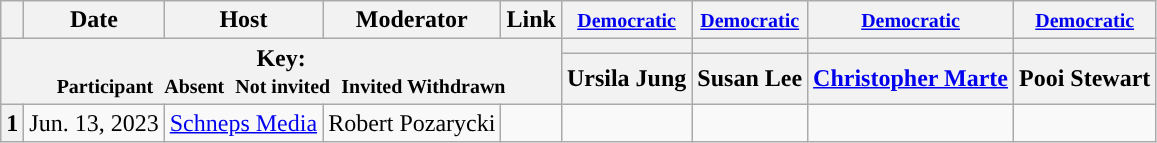<table class="wikitable" style="text-align:center;">
<tr>
<th scope="col"></th>
<th scope="col">Date</th>
<th scope="col">Host</th>
<th scope="col">Moderator</th>
<th scope="col">Link</th>
<th scope="col"><small><a href='#'>Democratic</a></small></th>
<th scope="col"><small><a href='#'>Democratic</a></small></th>
<th scope="col"><small><a href='#'>Democratic</a></small></th>
<th scope="col"><small><a href='#'>Democratic</a></small></th>
</tr>
<tr>
<th colspan="5" rowspan="2">Key:<br> <small>Participant </small>  <small>Absent </small>  <small>Not invited </small>  <small>Invited  Withdrawn</small></th>
<th scope="col" style="background:"></th>
<th scope="col" style="background:"></th>
<th scope="col" style="background:"></th>
<th scope="col" style="background:"></th>
</tr>
<tr>
<th scope="col">Ursila Jung</th>
<th scope="col">Susan Lee</th>
<th scope="col"><a href='#'>Christopher Marte</a></th>
<th scope="col">Pooi Stewart</th>
</tr>
<tr>
<th>1</th>
<td style="white-space:nowrap;">Jun. 13, 2023</td>
<td style="white-space:nowrap;"><a href='#'>Schneps Media</a></td>
<td style="white-space:nowrap;">Robert Pozarycki</td>
<td style="white-space:nowrap;"></td>
<td></td>
<td></td>
<td></td>
<td></td>
</tr>
</table>
